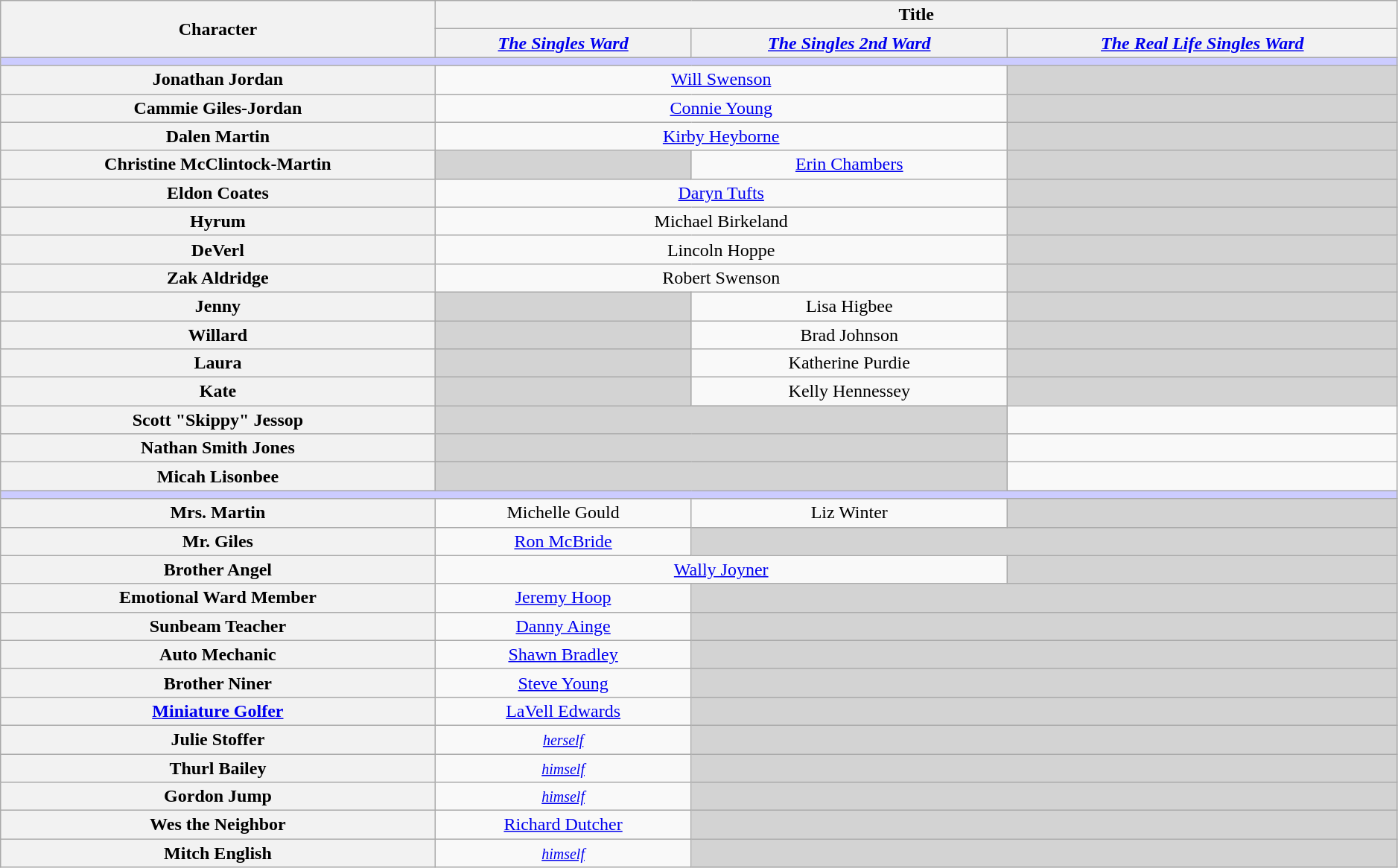<table class="wikitable" style="text-align:center; width:99%;">
<tr>
<th rowspan="2">Character</th>
<th colspan="3">Title</th>
</tr>
<tr>
<th style="text-align:center;"><em><a href='#'>The Singles Ward</a></em></th>
<th style="text-align:center;"><em><a href='#'>The Singles 2nd Ward</a></em></th>
<th style="text-align:center;"><em><a href='#'>The Real Life Singles Ward</a></em></th>
</tr>
<tr>
<th style="background-color:#ccccff;" colspan="4"></th>
</tr>
<tr>
<th>Jonathan Jordan</th>
<td colspan="2"><a href='#'>Will Swenson</a></td>
<td style="background:lightgrey;"></td>
</tr>
<tr>
<th>Cammie Giles-Jordan</th>
<td colspan="2"><a href='#'>Connie Young</a></td>
<td style="background:lightgrey;"></td>
</tr>
<tr>
<th>Dalen Martin</th>
<td colspan="2"><a href='#'>Kirby Heyborne</a></td>
<td style="background:lightgrey;"></td>
</tr>
<tr>
<th>Christine McClintock-Martin</th>
<td style="background:lightgrey;"></td>
<td><a href='#'>Erin Chambers</a></td>
<td style="background:lightgrey;"></td>
</tr>
<tr>
<th>Eldon Coates</th>
<td colspan="2"><a href='#'>Daryn Tufts</a></td>
<td style="background:lightgrey;"></td>
</tr>
<tr>
<th>Hyrum</th>
<td colspan="2">Michael Birkeland</td>
<td style="background:lightgrey;"></td>
</tr>
<tr>
<th>DeVerl</th>
<td colspan="2">Lincoln Hoppe</td>
<td style="background:lightgrey;"></td>
</tr>
<tr>
<th>Zak Aldridge</th>
<td colspan="2">Robert Swenson</td>
<td style="background:lightgrey;"></td>
</tr>
<tr>
<th>Jenny</th>
<td style="background:lightgrey;"></td>
<td>Lisa Higbee</td>
<td style="background:lightgrey;"></td>
</tr>
<tr>
<th>Willard</th>
<td style="background:lightgrey;"></td>
<td>Brad Johnson</td>
<td style="background:lightgrey;"></td>
</tr>
<tr>
<th>Laura</th>
<td style="background:lightgrey;"></td>
<td>Katherine Purdie</td>
<td style="background:lightgrey;"></td>
</tr>
<tr>
<th>Kate</th>
<td style="background:lightgrey;"></td>
<td>Kelly Hennessey</td>
<td style="background:lightgrey;"></td>
</tr>
<tr>
<th>Scott "Skippy" Jessop</th>
<td colspan="2" style="background:lightgrey;"></td>
<td></td>
</tr>
<tr>
<th>Nathan Smith Jones</th>
<td colspan="2" style="background:lightgrey;"></td>
<td></td>
</tr>
<tr>
<th>Micah Lisonbee</th>
<td colspan="2" style="background:lightgrey;"></td>
<td></td>
</tr>
<tr>
<th style="background-color:#ccccff;" colspan="4"></th>
</tr>
<tr>
<th>Mrs. Martin</th>
<td>Michelle Gould</td>
<td>Liz  Winter</td>
<td style="background:lightgrey;"></td>
</tr>
<tr>
<th>Mr. Giles</th>
<td><a href='#'>Ron McBride</a></td>
<td colspan="2" style="background:lightgrey;"></td>
</tr>
<tr>
<th>Brother Angel</th>
<td colspan="2"><a href='#'>Wally Joyner</a></td>
<td style="background:lightgrey;"></td>
</tr>
<tr>
<th>Emotional Ward Member</th>
<td><a href='#'>Jeremy Hoop</a></td>
<td colspan="2" style="background:lightgrey;"></td>
</tr>
<tr>
<th>Sunbeam Teacher</th>
<td><a href='#'>Danny Ainge</a></td>
<td colspan="2" style="background:lightgrey;"></td>
</tr>
<tr>
<th>Auto Mechanic</th>
<td><a href='#'>Shawn Bradley</a></td>
<td colspan="2" style="background:lightgrey;"></td>
</tr>
<tr>
<th>Brother Niner</th>
<td><a href='#'>Steve Young</a></td>
<td colspan="2" style="background:lightgrey;"></td>
</tr>
<tr>
<th><a href='#'>Miniature Golfer</a></th>
<td><a href='#'>LaVell Edwards</a></td>
<td colspan="2" style="background:lightgrey;"></td>
</tr>
<tr>
<th>Julie Stoffer</th>
<td><a href='#'><small><em>herself</em></small></a></td>
<td colspan="2" style="background:lightgrey;"></td>
</tr>
<tr>
<th>Thurl Bailey</th>
<td><a href='#'><small><em>himself</em></small></a></td>
<td colspan="2" style="background:lightgrey;"></td>
</tr>
<tr>
<th>Gordon Jump</th>
<td><a href='#'><small><em>himself</em></small></a></td>
<td colspan="2" style="background:lightgrey;"></td>
</tr>
<tr>
<th>Wes the Neighbor</th>
<td><a href='#'>Richard Dutcher</a></td>
<td colspan="2" style="background:lightgrey;"></td>
</tr>
<tr>
<th>Mitch English</th>
<td><a href='#'><small><em>himself</em></small></a></td>
<td colspan="2" style="background:lightgrey;"></td>
</tr>
</table>
